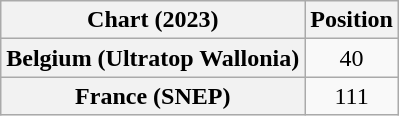<table class="wikitable plainrowheaders" style="text-align:center">
<tr>
<th scope="col">Chart (2023)</th>
<th scope="col">Position</th>
</tr>
<tr>
<th scope="row">Belgium (Ultratop Wallonia)</th>
<td>40</td>
</tr>
<tr>
<th scope="row">France (SNEP)</th>
<td>111</td>
</tr>
</table>
